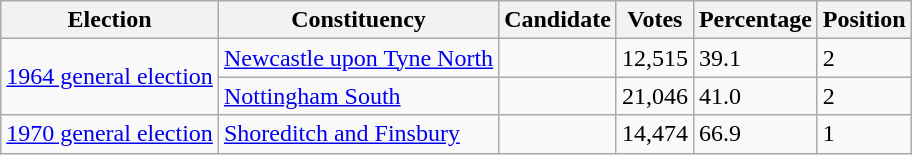<table class="wikitable sortable">
<tr>
<th>Election</th>
<th>Constituency</th>
<th>Candidate</th>
<th>Votes</th>
<th>Percentage</th>
<th>Position</th>
</tr>
<tr>
<td rowspan=2><a href='#'>1964 general election</a></td>
<td><a href='#'>Newcastle upon Tyne North</a></td>
<td></td>
<td>12,515</td>
<td>39.1</td>
<td>2</td>
</tr>
<tr>
<td><a href='#'>Nottingham South</a></td>
<td></td>
<td>21,046</td>
<td>41.0</td>
<td>2</td>
</tr>
<tr>
<td><a href='#'>1970 general election</a></td>
<td><a href='#'>Shoreditch and Finsbury</a></td>
<td></td>
<td>14,474</td>
<td>66.9</td>
<td>1</td>
</tr>
</table>
